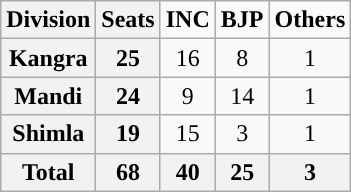<table class="wikitable sortable" style="text-align:center;">
<tr>
<th>Division</th>
<th>Seats</th>
<td><span><strong>INC</strong></span></td>
<td><span><strong>BJP</strong></span></td>
<td><span><strong>Others</strong></span></td>
</tr>
<tr>
<th>Kangra</th>
<th>25</th>
<td style="background:">16</td>
<td>8</td>
<td>1</td>
</tr>
<tr>
<th>Mandi</th>
<th>24</th>
<td>9</td>
<td style="background:">14</td>
<td>1</td>
</tr>
<tr>
<th>Shimla</th>
<th>19</th>
<td style="background:">15</td>
<td>3</td>
<td>1</td>
</tr>
<tr>
<th>Total</th>
<th>68</th>
<th>40</th>
<th>25</th>
<th>3</th>
</tr>
</table>
